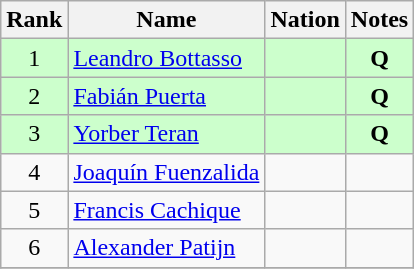<table class="wikitable" style="text-align:center">
<tr>
<th>Rank</th>
<th>Name</th>
<th>Nation</th>
<th>Notes</th>
</tr>
<tr bgcolor=ccffcc>
<td>1</td>
<td align=left><a href='#'>Leandro Bottasso</a></td>
<td align=left></td>
<td><strong>Q</strong></td>
</tr>
<tr bgcolor=ccffcc>
<td>2</td>
<td align=left><a href='#'>Fabián Puerta</a></td>
<td align=left></td>
<td><strong>Q</strong></td>
</tr>
<tr bgcolor=ccffcc>
<td>3</td>
<td align=left><a href='#'>Yorber Teran</a></td>
<td align=left></td>
<td><strong>Q</strong></td>
</tr>
<tr>
<td>4</td>
<td align=left><a href='#'>Joaquín Fuenzalida</a></td>
<td align=left></td>
<td></td>
</tr>
<tr>
<td>5</td>
<td align=left><a href='#'>Francis Cachique</a></td>
<td align=left></td>
<td></td>
</tr>
<tr>
<td>6</td>
<td align=left><a href='#'>Alexander Patijn</a></td>
<td align=left></td>
<td></td>
</tr>
<tr>
</tr>
</table>
